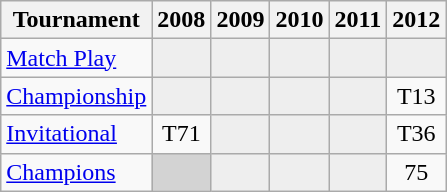<table class="wikitable" style="text-align:center;">
<tr>
<th>Tournament</th>
<th>2008</th>
<th>2009</th>
<th>2010</th>
<th>2011</th>
<th>2012</th>
</tr>
<tr>
<td align="left"><a href='#'>Match Play</a></td>
<td style="background:#eeeeee;"></td>
<td style="background:#eeeeee;"></td>
<td style="background:#eeeeee;"></td>
<td style="background:#eeeeee;"></td>
<td style="background:#eeeeee;"></td>
</tr>
<tr>
<td align="left"><a href='#'>Championship</a></td>
<td style="background:#eeeeee;"></td>
<td style="background:#eeeeee;"></td>
<td style="background:#eeeeee;"></td>
<td style="background:#eeeeee;"></td>
<td>T13</td>
</tr>
<tr>
<td align="left"><a href='#'>Invitational</a></td>
<td>T71</td>
<td style="background:#eeeeee;"></td>
<td style="background:#eeeeee;"></td>
<td style="background:#eeeeee;"></td>
<td>T36</td>
</tr>
<tr>
<td align="left"><a href='#'>Champions</a></td>
<td style="background:#D3D3D3;"></td>
<td style="background:#eeeeee;"></td>
<td style="background:#eeeeee;"></td>
<td style="background:#eeeeee;"></td>
<td>75</td>
</tr>
</table>
